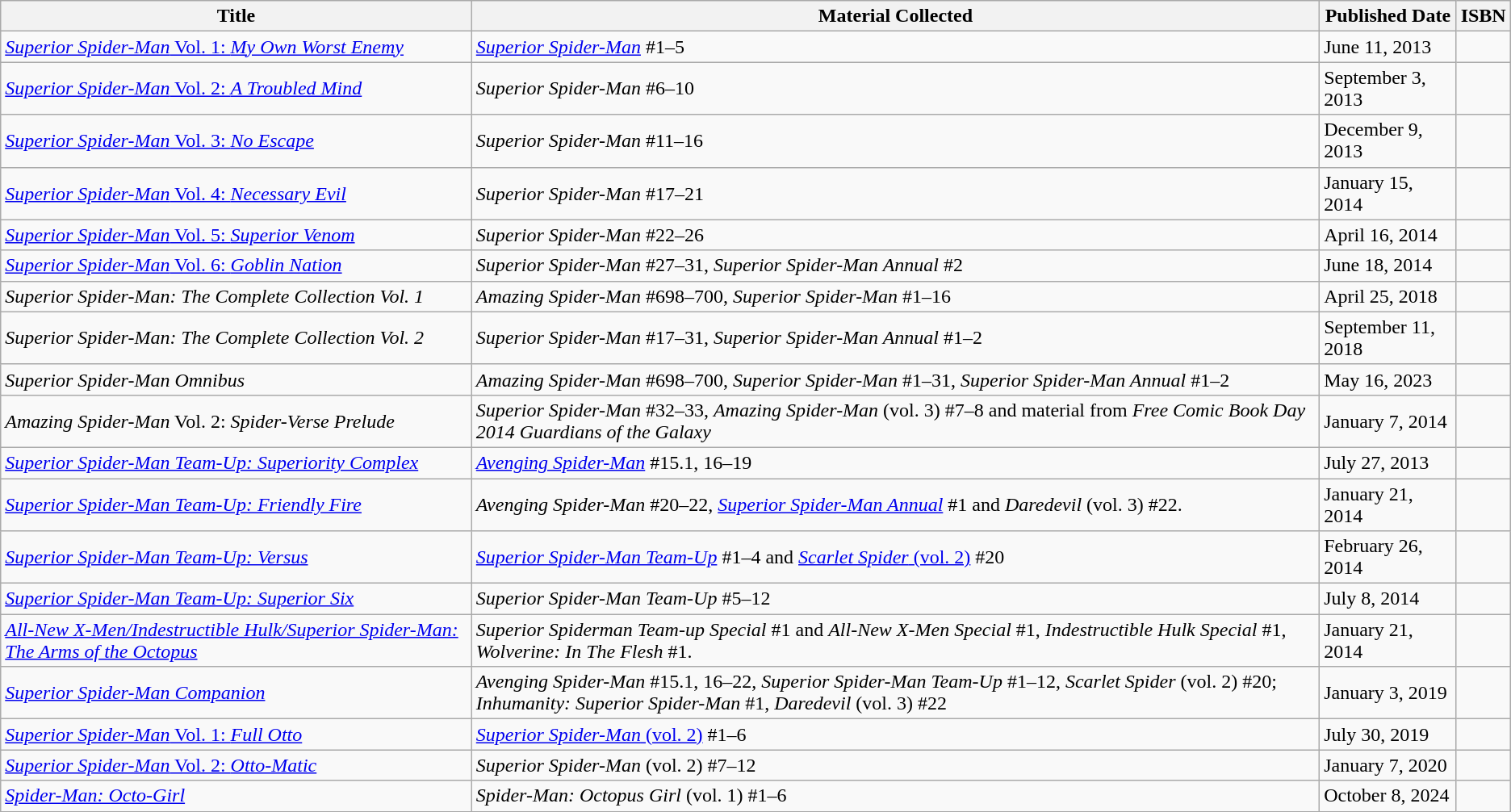<table class="wikitable">
<tr>
<th>Title</th>
<th>Material Collected</th>
<th>Published Date</th>
<th>ISBN</th>
</tr>
<tr>
<td><a href='#'><em>Superior Spider-Man</em> Vol. 1: <em>My Own Worst Enemy</em></a></td>
<td><em><a href='#'>Superior Spider-Man</a></em> #1–5</td>
<td>June 11, 2013</td>
<td></td>
</tr>
<tr>
<td><a href='#'><em>Superior Spider-Man</em> Vol. 2: <em>A Troubled Mind</em></a></td>
<td><em>Superior Spider-Man</em> #6–10</td>
<td>September 3, 2013</td>
<td></td>
</tr>
<tr>
<td><a href='#'><em>Superior Spider-Man</em> Vol. 3: <em>No Escape</em></a></td>
<td><em>Superior Spider-Man</em> #11–16</td>
<td>December 9, 2013</td>
<td></td>
</tr>
<tr>
<td><a href='#'><em>Superior Spider-Man</em> Vol. 4: <em>Necessary Evil</em></a></td>
<td><em>Superior Spider-Man</em> #17–21</td>
<td>January 15, 2014</td>
<td></td>
</tr>
<tr>
<td><a href='#'><em>Superior Spider-Man</em> Vol. 5: <em>Superior Venom</em></a></td>
<td><em>Superior Spider-Man</em> #22–26</td>
<td>April 16, 2014</td>
<td></td>
</tr>
<tr>
<td><a href='#'><em>Superior Spider-Man</em> Vol. 6: <em>Goblin Nation</em></a></td>
<td><em>Superior Spider-Man</em> #27–31, <em>Superior Spider-Man Annual</em> #2</td>
<td>June 18, 2014</td>
<td></td>
</tr>
<tr>
<td><em>Superior Spider-Man: The Complete Collection Vol. 1</em></td>
<td><em>Amazing Spider-Man</em> #698–700, <em>Superior Spider-Man</em> #1–16</td>
<td>April 25, 2018</td>
<td></td>
</tr>
<tr>
<td><em>Superior Spider-Man: The Complete Collection Vol. 2</em></td>
<td><em>Superior Spider-Man</em> #17–31, <em>Superior Spider-Man Annual</em> #1–2</td>
<td>September 11, 2018</td>
<td></td>
</tr>
<tr>
<td><em>Superior Spider-Man Omnibus</em></td>
<td><em>Amazing Spider-Man</em> #698–700, <em>Superior Spider-Man</em> #1–31, <em>Superior Spider-Man Annual</em> #1–2</td>
<td>May 16, 2023</td>
<td></td>
</tr>
<tr>
<td><em>Amazing Spider-Man</em> Vol. 2: <em>Spider-Verse Prelude</em></td>
<td><em>Superior Spider-Man</em> #32–33, <em>Amazing Spider-Man</em> (vol. 3) #7–8 and material from <em>Free Comic Book Day 2014 Guardians of the Galaxy</em></td>
<td>January 7, 2014</td>
<td></td>
</tr>
<tr>
<td><em><a href='#'>Superior Spider-Man Team-Up: Superiority Complex</a></em></td>
<td><em><a href='#'>Avenging Spider-Man</a></em> #15.1, 16–19</td>
<td>July 27, 2013</td>
<td></td>
</tr>
<tr>
<td><em><a href='#'>Superior Spider-Man Team-Up: Friendly Fire</a></em></td>
<td><em>Avenging Spider-Man</em> #20–22, <em><a href='#'>Superior Spider-Man Annual</a></em> #1 and <em>Daredevil</em> (vol. 3) #22.</td>
<td>January 21, 2014</td>
<td></td>
</tr>
<tr>
<td><em><a href='#'>Superior Spider-Man Team-Up: Versus</a></em></td>
<td><em><a href='#'>Superior Spider-Man Team-Up</a></em> #1–4 and <a href='#'><em>Scarlet Spider</em> (vol. 2)</a> #20</td>
<td>February 26, 2014</td>
<td></td>
</tr>
<tr>
<td><em><a href='#'>Superior Spider-Man Team-Up: Superior Six</a></em></td>
<td><em>Superior Spider-Man Team-Up</em> #5–12</td>
<td>July 8, 2014</td>
<td></td>
</tr>
<tr>
<td><em><a href='#'>All-New X-Men/Indestructible Hulk/Superior Spider-Man: The Arms of the Octopus</a></em></td>
<td><em>Superior Spiderman Team-up Special</em> #1 and <em>All-New X-Men Special</em> #1, <em>Indestructible Hulk Special</em> #1, <em>Wolverine: In The Flesh</em> #1.</td>
<td>January 21, 2014</td>
<td></td>
</tr>
<tr>
<td><em><a href='#'>Superior Spider-Man Companion</a></em></td>
<td><em>Avenging Spider-Man</em> #15.1, 16–22, <em>Superior Spider-Man Team-Up</em> #1–12, <em>Scarlet Spider</em> (vol. 2) #20; <em>Inhumanity: Superior Spider-Man</em> #1, <em>Daredevil</em> (vol. 3) #22</td>
<td>January 3, 2019</td>
<td></td>
</tr>
<tr>
<td><a href='#'><em>Superior Spider-Man</em> Vol. 1: <em>Full Otto</em></a></td>
<td><a href='#'><em>Superior Spider-Man</em> (vol. 2)</a> #1–6</td>
<td>July 30, 2019</td>
<td></td>
</tr>
<tr>
<td><a href='#'><em>Superior Spider-Man</em> Vol. 2: <em>Otto-Matic</em></a></td>
<td><em>Superior Spider-Man</em> (vol. 2) #7–12</td>
<td>January 7, 2020</td>
<td></td>
</tr>
<tr>
<td><em><a href='#'>Spider-Man: Octo-Girl</a></em></td>
<td><em>Spider-Man: Octopus Girl</em> (vol. 1) #1–6</td>
<td>October 8, 2024</td>
<td></td>
</tr>
</table>
